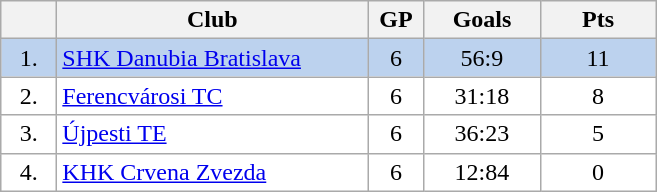<table class="wikitable">
<tr>
<th width="30"></th>
<th width="200">Club</th>
<th width="30">GP</th>
<th width="70">Goals</th>
<th width="70">Pts</th>
</tr>
<tr bgcolor="#BCD2EE" align="center">
<td>1.</td>
<td align="left"> <a href='#'>SHK Danubia Bratislava</a></td>
<td>6</td>
<td>56:9</td>
<td>11</td>
</tr>
<tr bgcolor="#FFFFFF" align="center">
<td>2.</td>
<td align="left"> <a href='#'>Ferencvárosi TC</a></td>
<td>6</td>
<td>31:18</td>
<td>8</td>
</tr>
<tr bgcolor="#FFFFFF" align="center">
<td>3.</td>
<td align="left"> <a href='#'>Újpesti TE</a></td>
<td>6</td>
<td>36:23</td>
<td>5</td>
</tr>
<tr bgcolor="#FFFFFF" align="center">
<td>4.</td>
<td align="left"> <a href='#'>KHK Crvena Zvezda</a></td>
<td>6</td>
<td>12:84</td>
<td>0</td>
</tr>
</table>
